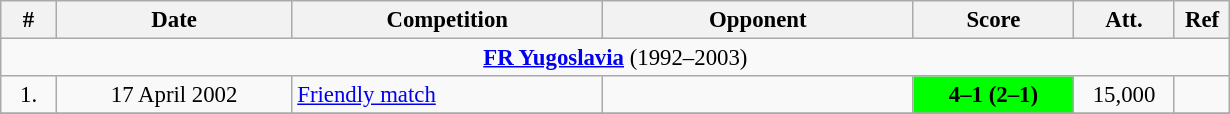<table class="wikitable" style="font-size:95%; text-align: center;">
<tr>
<th width="30">#</th>
<th width="150">Date</th>
<th width="200">Competition</th>
<th width="200">Opponent</th>
<th width="100">Score</th>
<th width="60">Att.</th>
<th width="30">Ref</th>
</tr>
<tr>
<td colspan="7"> <strong><a href='#'>FR Yugoslavia</a></strong> (1992–2003)</td>
</tr>
<tr>
<td>1.</td>
<td>17 April 2002</td>
<td align="left"><a href='#'>Friendly match</a></td>
<td align="left"></td>
<td bgcolor="#00FF00"><strong>4–1 (2–1)</strong></td>
<td>15,000</td>
<td></td>
</tr>
<tr>
</tr>
</table>
